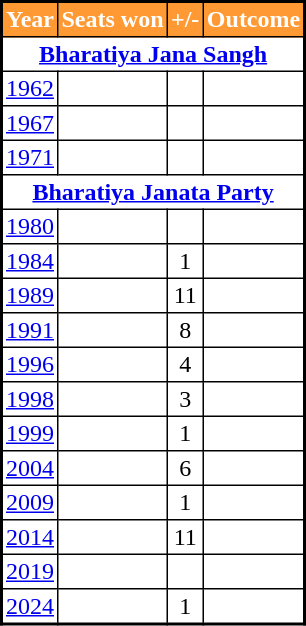<table class="sortable" border="1" cellpadding="2" cellspacing="0" style="border-collapse: collapse; border: 2px #000000 solid; font-size: x-big; width=">
<tr>
<th style="background-color:#FF9933; color:white">Year</th>
<th style="background-color:#FF9933; color:white">Seats won</th>
<th style="background-color:#FF9933; color:white">+/-</th>
<th style="background-color:#FF9933; color:white">Outcome</th>
</tr>
<tr>
<th colspan="4"><a href='#'>Bharatiya Jana Sangh</a></th>
</tr>
<tr style="text-align:center;">
<td><a href='#'>1962</a></td>
<td></td>
<td></td>
<td></td>
</tr>
<tr style="text-align:center;">
<td><a href='#'>1967</a></td>
<td></td>
<td></td>
<td></td>
</tr>
<tr style="text-align:center;">
<td><a href='#'>1971</a></td>
<td></td>
<td></td>
<td></td>
</tr>
<tr>
<th colspan="4"><a href='#'>Bharatiya Janata Party</a></th>
</tr>
<tr style="text-align:center;">
<td><a href='#'>1980</a></td>
<td></td>
<td></td>
<td></td>
</tr>
<tr style="text-align:center;">
<td><a href='#'>1984</a></td>
<td></td>
<td> 1</td>
<td></td>
</tr>
<tr style="text-align:center;">
<td><a href='#'>1989</a></td>
<td></td>
<td> 11</td>
<td></td>
</tr>
<tr style="text-align:center;">
<td><a href='#'>1991</a></td>
<td></td>
<td> 8</td>
<td></td>
</tr>
<tr style="text-align:center;">
<td><a href='#'>1996</a></td>
<td></td>
<td> 4</td>
<td></td>
</tr>
<tr style="text-align:center;">
<td><a href='#'>1998</a></td>
<td></td>
<td> 3</td>
<td></td>
</tr>
<tr style="text-align:center;">
<td><a href='#'>1999</a></td>
<td></td>
<td> 1</td>
<td></td>
</tr>
<tr style="text-align:center;">
<td><a href='#'>2004</a></td>
<td></td>
<td> 6</td>
<td></td>
</tr>
<tr style="text-align:center;">
<td><a href='#'>2009</a></td>
<td></td>
<td> 1</td>
<td></td>
</tr>
<tr style="text-align:center;">
<td><a href='#'>2014</a></td>
<td></td>
<td> 11</td>
<td></td>
</tr>
<tr style="text-align:center;">
<td><a href='#'>2019</a></td>
<td></td>
<td></td>
<td></td>
</tr>
<tr style="text-align:center;">
<td><a href='#'>2024</a></td>
<td></td>
<td> 1</td>
<td></td>
</tr>
</table>
